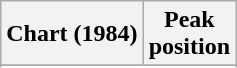<table class="wikitable sortable plainrowheaders" style="text-align:center">
<tr>
<th scope="col">Chart (1984)</th>
<th scope="col">Peak<br>position</th>
</tr>
<tr>
</tr>
<tr>
</tr>
<tr>
</tr>
</table>
